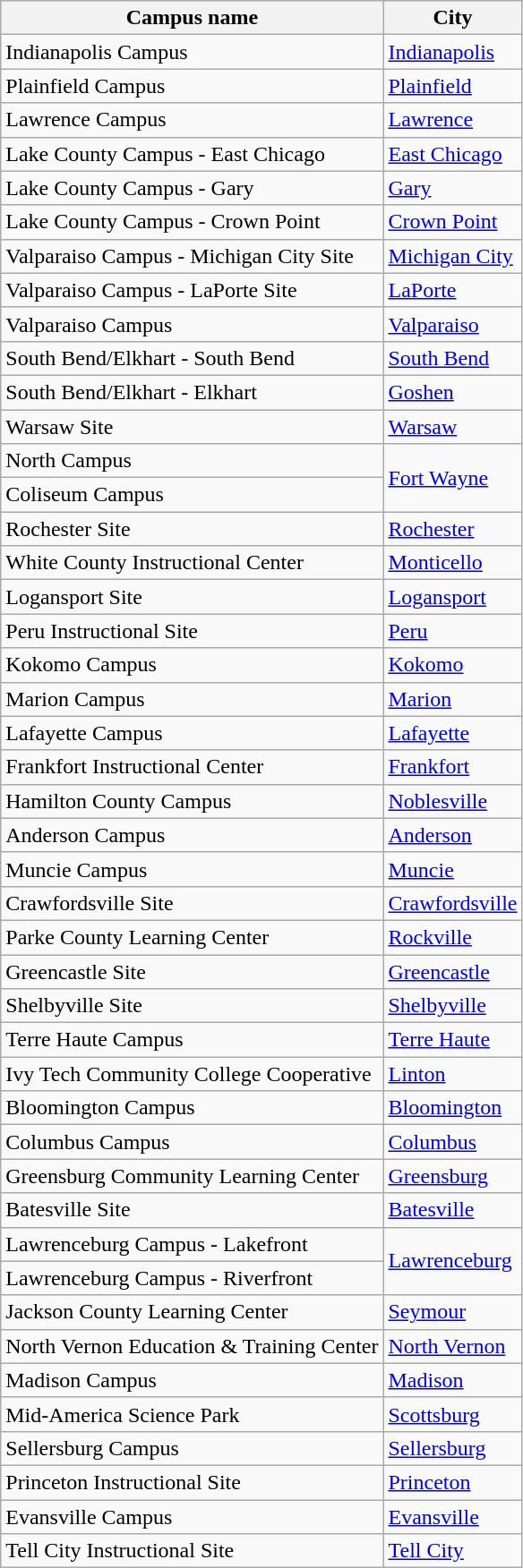<table class="wikitable sortable">
<tr>
<th>Campus name</th>
<th>City</th>
</tr>
<tr>
<td>Indianapolis Campus</td>
<td><a href='#'>Indianapolis</a></td>
</tr>
<tr>
<td>Plainfield Campus</td>
<td><a href='#'>Plainfield</a></td>
</tr>
<tr>
<td>Lawrence Campus</td>
<td><a href='#'>Lawrence</a></td>
</tr>
<tr>
<td>Lake County Campus - East Chicago</td>
<td><a href='#'>East Chicago</a></td>
</tr>
<tr>
<td>Lake County Campus - Gary</td>
<td><a href='#'>Gary</a></td>
</tr>
<tr>
<td>Lake County Campus - Crown Point</td>
<td><a href='#'>Crown Point</a></td>
</tr>
<tr>
<td>Valparaiso Campus - Michigan City Site</td>
<td><a href='#'>Michigan City</a></td>
</tr>
<tr>
<td>Valparaiso Campus - LaPorte Site</td>
<td><a href='#'>LaPorte</a></td>
</tr>
<tr>
<td>Valparaiso Campus</td>
<td><a href='#'>Valparaiso</a></td>
</tr>
<tr>
<td>South Bend/Elkhart - South Bend</td>
<td><a href='#'>South Bend</a></td>
</tr>
<tr>
<td>South Bend/Elkhart - Elkhart</td>
<td><a href='#'>Goshen</a></td>
</tr>
<tr>
<td>Warsaw Site</td>
<td><a href='#'>Warsaw</a></td>
</tr>
<tr>
<td>North Campus</td>
<td rowspan="2"><a href='#'>Fort Wayne</a></td>
</tr>
<tr>
<td>Coliseum Campus</td>
</tr>
<tr>
<td>Rochester Site</td>
<td><a href='#'>Rochester</a></td>
</tr>
<tr>
<td>White County Instructional Center</td>
<td><a href='#'>Monticello</a></td>
</tr>
<tr>
<td>Logansport Site</td>
<td><a href='#'>Logansport</a></td>
</tr>
<tr>
<td>Peru Instructional Site</td>
<td><a href='#'>Peru</a></td>
</tr>
<tr>
<td>Kokomo Campus</td>
<td><a href='#'>Kokomo</a></td>
</tr>
<tr>
<td>Marion Campus</td>
<td><a href='#'>Marion</a></td>
</tr>
<tr>
<td>Lafayette Campus</td>
<td><a href='#'>Lafayette</a></td>
</tr>
<tr>
<td>Frankfort Instructional Center</td>
<td><a href='#'>Frankfort</a></td>
</tr>
<tr>
<td>Hamilton County Campus</td>
<td><a href='#'>Noblesville</a></td>
</tr>
<tr>
<td>Anderson Campus</td>
<td><a href='#'>Anderson</a></td>
</tr>
<tr>
<td>Muncie Campus</td>
<td><a href='#'>Muncie</a></td>
</tr>
<tr>
<td>Crawfordsville Site</td>
<td><a href='#'>Crawfordsville</a></td>
</tr>
<tr>
<td>Parke County Learning Center</td>
<td><a href='#'>Rockville</a></td>
</tr>
<tr>
<td>Greencastle Site</td>
<td><a href='#'>Greencastle</a></td>
</tr>
<tr>
<td>Shelbyville Site</td>
<td><a href='#'>Shelbyville</a></td>
</tr>
<tr>
<td>Terre Haute Campus</td>
<td><a href='#'>Terre Haute</a></td>
</tr>
<tr>
<td>Ivy Tech Community College Cooperative</td>
<td><a href='#'>Linton</a></td>
</tr>
<tr>
<td>Bloomington Campus</td>
<td><a href='#'>Bloomington</a></td>
</tr>
<tr>
<td>Columbus Campus</td>
<td><a href='#'>Columbus</a></td>
</tr>
<tr>
<td>Greensburg Community Learning Center</td>
<td><a href='#'>Greensburg</a></td>
</tr>
<tr>
<td>Batesville Site</td>
<td><a href='#'>Batesville</a></td>
</tr>
<tr>
<td>Lawrenceburg Campus - Lakefront</td>
<td rowspan="2"><a href='#'>Lawrenceburg</a></td>
</tr>
<tr>
<td>Lawrenceburg Campus - Riverfront</td>
</tr>
<tr>
<td>Jackson County Learning Center</td>
<td><a href='#'>Seymour</a></td>
</tr>
<tr>
<td>North Vernon Education & Training Center</td>
<td><a href='#'>North Vernon</a></td>
</tr>
<tr>
<td>Madison Campus</td>
<td><a href='#'>Madison</a></td>
</tr>
<tr>
<td>Mid-America Science Park</td>
<td><a href='#'>Scottsburg</a></td>
</tr>
<tr>
<td>Sellersburg Campus</td>
<td><a href='#'>Sellersburg</a></td>
</tr>
<tr>
<td>Princeton Instructional Site</td>
<td><a href='#'>Princeton</a></td>
</tr>
<tr>
<td>Evansville Campus</td>
<td><a href='#'>Evansville</a></td>
</tr>
<tr>
<td>Tell City Instructional Site</td>
<td><a href='#'>Tell City</a></td>
</tr>
</table>
